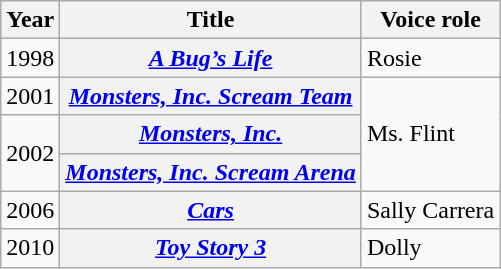<table class="wikitable sortable plainrowheaders">
<tr>
<th scope="col">Year</th>
<th scope="col">Title</th>
<th scope="col">Voice role</th>
</tr>
<tr>
<td>1998</td>
<th scope="row"><em><a href='#'>A Bug’s Life</a></em></th>
<td>Rosie</td>
</tr>
<tr>
<td>2001</td>
<th scope="row"><em><a href='#'>Monsters, Inc. Scream Team</a></em></th>
<td rowspan="3">Ms. Flint</td>
</tr>
<tr>
<td rowspan="2">2002</td>
<th scope="row"><em><a href='#'>Monsters, Inc.</a></em></th>
</tr>
<tr>
<th scope="row"><em><a href='#'>Monsters, Inc. Scream Arena</a></em></th>
</tr>
<tr>
<td>2006</td>
<th scope="row"><em><a href='#'>Cars</a></em></th>
<td>Sally Carrera</td>
</tr>
<tr>
<td>2010</td>
<th scope="row"><em><a href='#'>Toy Story 3</a></em></th>
<td>Dolly</td>
</tr>
</table>
